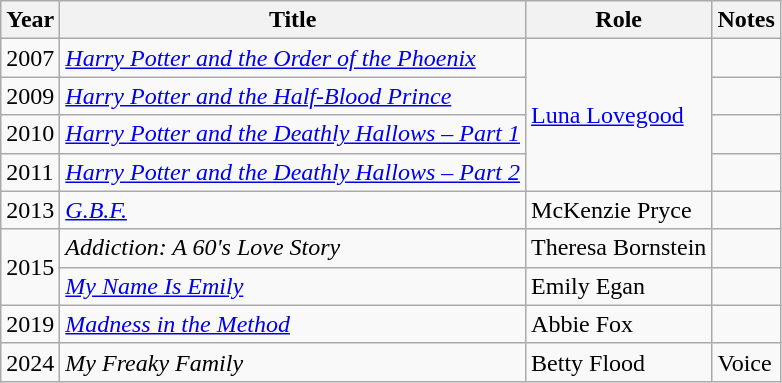<table class="wikitable sortable">
<tr>
<th>Year</th>
<th>Title</th>
<th>Role</th>
<th class="unsortable">Notes</th>
</tr>
<tr>
<td>2007</td>
<td><em><a href='#'>Harry Potter and the Order of the Phoenix</a></em></td>
<td rowspan="4"><a href='#'>Luna Lovegood</a></td>
<td></td>
</tr>
<tr>
<td>2009</td>
<td><em><a href='#'>Harry Potter and the Half-Blood Prince</a></em></td>
<td></td>
</tr>
<tr>
<td>2010</td>
<td><em><a href='#'>Harry Potter and the Deathly Hallows – Part 1</a></em></td>
<td></td>
</tr>
<tr>
<td>2011</td>
<td><em><a href='#'>Harry Potter and the Deathly Hallows – Part 2</a></em></td>
<td></td>
</tr>
<tr>
<td>2013</td>
<td><em><a href='#'>G.B.F.</a></em></td>
<td>McKenzie Pryce</td>
<td></td>
</tr>
<tr>
<td rowspan="2">2015</td>
<td><em>Addiction: A 60's Love Story</em></td>
<td>Theresa Bornstein</td>
<td></td>
</tr>
<tr>
<td><em><a href='#'>My Name Is Emily</a></em></td>
<td>Emily Egan</td>
<td></td>
</tr>
<tr>
<td>2019</td>
<td><em><a href='#'>Madness in the Method</a></em></td>
<td>Abbie Fox</td>
<td></td>
</tr>
<tr>
<td>2024</td>
<td><em>My Freaky Family</em></td>
<td>Betty Flood</td>
<td>Voice<br></td>
</tr>
</table>
